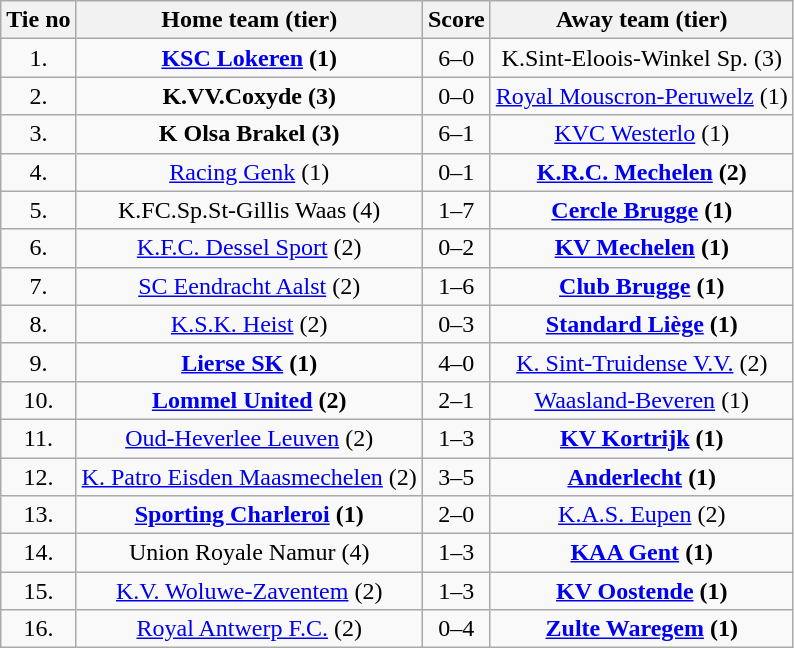<table class="wikitable" style="text-align: center">
<tr>
<th>Tie no</th>
<th>Home team (tier)</th>
<th>Score</th>
<th>Away team (tier)</th>
</tr>
<tr>
<td>1.</td>
<td><strong><a href='#'>KSC Lokeren</a> (1)</strong></td>
<td>6–0</td>
<td>K.Sint-Eloois-Winkel Sp. (3)</td>
</tr>
<tr>
<td>2.</td>
<td><strong>K.VV.Coxyde (3)</strong></td>
<td>0–0  </td>
<td><a href='#'>Royal Mouscron-Peruwelz</a> (1)</td>
</tr>
<tr>
<td>3.</td>
<td><strong>K Olsa Brakel (3)</strong></td>
<td>6–1</td>
<td><a href='#'>KVC Westerlo</a> (1)</td>
</tr>
<tr>
<td>4.</td>
<td><a href='#'>Racing Genk</a> (1)</td>
<td>0–1</td>
<td><strong><a href='#'>K.R.C. Mechelen</a> (2)</strong></td>
</tr>
<tr>
<td>5.</td>
<td>K.FC.Sp.St-Gillis Waas (4)</td>
<td>1–7</td>
<td><strong><a href='#'>Cercle Brugge</a> (1)</strong></td>
</tr>
<tr>
<td>6.</td>
<td><a href='#'>K.F.C. Dessel Sport</a> (2)</td>
<td>0–2</td>
<td><strong><a href='#'>KV Mechelen</a> (1)</strong></td>
</tr>
<tr>
<td>7.</td>
<td><a href='#'>SC Eendracht Aalst</a> (2)</td>
<td>1–6</td>
<td><strong><a href='#'>Club Brugge</a> (1)</strong></td>
</tr>
<tr>
<td>8.</td>
<td><a href='#'>K.S.K. Heist</a> (2)</td>
<td>0–3</td>
<td><strong><a href='#'>Standard Liège</a> (1)</strong></td>
</tr>
<tr>
<td>9.</td>
<td><strong><a href='#'>Lierse SK</a> (1)</strong></td>
<td>4–0</td>
<td><a href='#'>K. Sint-Truidense V.V.</a> (2)</td>
</tr>
<tr>
<td>10.</td>
<td><strong><a href='#'>Lommel United</a> (2)</strong></td>
<td>2–1</td>
<td><a href='#'>Waasland-Beveren</a> (1)</td>
</tr>
<tr>
<td>11.</td>
<td><a href='#'>Oud-Heverlee Leuven</a> (2)</td>
<td>1–3</td>
<td><strong><a href='#'>KV Kortrijk</a> (1)</strong></td>
</tr>
<tr>
<td>12.</td>
<td><a href='#'>K. Patro Eisden Maasmechelen</a> (2)</td>
<td>3–5 </td>
<td><strong><a href='#'>Anderlecht</a> (1)</strong></td>
</tr>
<tr>
<td>13.</td>
<td><strong><a href='#'>Sporting Charleroi</a> (1)</strong></td>
<td>2–0</td>
<td><a href='#'>K.A.S. Eupen</a> (2)</td>
</tr>
<tr>
<td>14.</td>
<td>Union Royale Namur (4)</td>
<td>1–3</td>
<td><strong><a href='#'>KAA Gent</a> (1)</strong></td>
</tr>
<tr>
<td>15.</td>
<td><a href='#'>K.V. Woluwe-Zaventem</a> (2)</td>
<td>1–3</td>
<td><strong><a href='#'>KV Oostende</a> (1)</strong></td>
</tr>
<tr>
<td>16.</td>
<td><a href='#'>Royal Antwerp F.C.</a> (2)</td>
<td>0–4</td>
<td><strong><a href='#'>Zulte Waregem</a> (1)</strong></td>
</tr>
</table>
